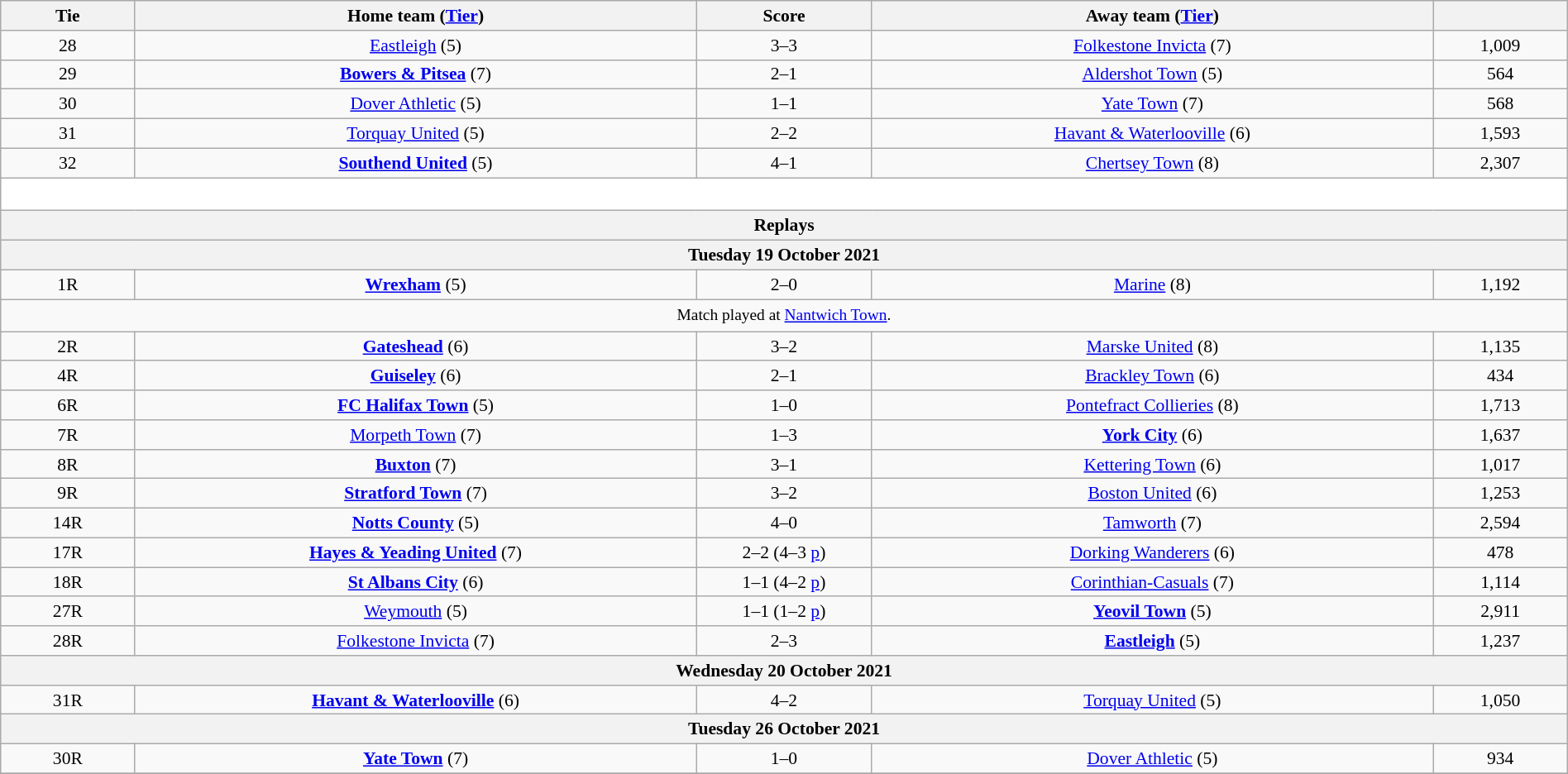<table class="wikitable" style="text-align:center; font-size:90%; width:100%">
<tr>
<th scope="col" style="width:  8.43%;">Tie</th>
<th scope="col" style="width: 35.29%;">Home team (<a href='#'>Tier</a>)</th>
<th scope="col" style="width: 11.00%;">Score</th>
<th scope="col" style="width: 35.29%;">Away team (<a href='#'>Tier</a>)</th>
<th scope="col" style="width:  8.43%;"></th>
</tr>
<tr>
<td>28</td>
<td><a href='#'>Eastleigh</a> (5)</td>
<td>3–3</td>
<td><a href='#'>Folkestone Invicta</a> (7)</td>
<td>1,009</td>
</tr>
<tr>
<td>29</td>
<td><strong><a href='#'>Bowers & Pitsea</a></strong> (7)</td>
<td>2–1</td>
<td><a href='#'>Aldershot Town</a> (5)</td>
<td>564</td>
</tr>
<tr>
<td>30</td>
<td><a href='#'>Dover Athletic</a> (5)</td>
<td>1–1</td>
<td><a href='#'>Yate Town</a> (7)</td>
<td>568</td>
</tr>
<tr>
<td>31</td>
<td><a href='#'>Torquay United</a> (5)</td>
<td>2–2</td>
<td><a href='#'>Havant & Waterlooville</a> (6)</td>
<td>1,593</td>
</tr>
<tr>
<td>32</td>
<td><strong><a href='#'>Southend United</a></strong> (5)</td>
<td>4–1</td>
<td><a href='#'>Chertsey Town</a> (8)</td>
<td>2,307</td>
</tr>
<tr>
<td colspan="5" style="height: 20px; background:White;"></td>
</tr>
<tr>
<th colspan="5"><strong>Replays</strong></th>
</tr>
<tr>
<th colspan="5"><strong>Tuesday 19 October 2021</strong></th>
</tr>
<tr>
<td>1R</td>
<td><strong><a href='#'>Wrexham</a></strong> (5)</td>
<td>2–0</td>
<td><a href='#'>Marine</a> (8)</td>
<td>1,192</td>
</tr>
<tr>
<td colspan="5" style="height:20px; text-align:center; font-size:90%">Match played at <a href='#'>Nantwich Town</a>.</td>
</tr>
<tr>
<td>2R</td>
<td><strong><a href='#'>Gateshead</a></strong> (6)</td>
<td>3–2</td>
<td><a href='#'>Marske United</a> (8)</td>
<td>1,135</td>
</tr>
<tr>
<td>4R</td>
<td><strong><a href='#'>Guiseley</a></strong> (6)</td>
<td>2–1</td>
<td><a href='#'>Brackley Town</a> (6)</td>
<td>434</td>
</tr>
<tr>
<td>6R</td>
<td><strong><a href='#'>FC Halifax Town</a></strong> (5)</td>
<td>1–0</td>
<td><a href='#'>Pontefract Collieries</a> (8)</td>
<td>1,713</td>
</tr>
<tr>
<td>7R</td>
<td><a href='#'>Morpeth Town</a> (7)</td>
<td>1–3</td>
<td><strong><a href='#'>York City</a></strong> (6)</td>
<td>1,637</td>
</tr>
<tr>
<td>8R</td>
<td><strong><a href='#'>Buxton</a></strong> (7)</td>
<td>3–1 </td>
<td><a href='#'>Kettering Town</a> (6)</td>
<td>1,017</td>
</tr>
<tr>
<td>9R</td>
<td><strong><a href='#'>Stratford Town</a></strong> (7)</td>
<td>3–2</td>
<td><a href='#'>Boston United</a> (6)</td>
<td>1,253</td>
</tr>
<tr>
<td>14R</td>
<td><strong><a href='#'>Notts County</a></strong> (5)</td>
<td>4–0</td>
<td><a href='#'>Tamworth</a> (7)</td>
<td>2,594</td>
</tr>
<tr>
<td>17R</td>
<td><strong><a href='#'>Hayes & Yeading United</a></strong> (7)</td>
<td>2–2 (4–3 <a href='#'>p</a>)</td>
<td><a href='#'>Dorking Wanderers</a> (6)</td>
<td>478</td>
</tr>
<tr>
<td>18R</td>
<td><strong><a href='#'>St Albans City</a></strong> (6)</td>
<td>1–1 (4–2 <a href='#'>p</a>)</td>
<td><a href='#'>Corinthian-Casuals</a> (7)</td>
<td>1,114</td>
</tr>
<tr>
<td>27R</td>
<td><a href='#'>Weymouth</a> (5)</td>
<td>1–1 (1–2 <a href='#'>p</a>)</td>
<td><strong><a href='#'>Yeovil Town</a></strong> (5)</td>
<td>2,911</td>
</tr>
<tr>
<td>28R</td>
<td><a href='#'>Folkestone Invicta</a> (7)</td>
<td>2–3 </td>
<td><strong><a href='#'>Eastleigh</a></strong> (5)</td>
<td>1,237</td>
</tr>
<tr>
<th colspan="5"><strong>Wednesday 20 October 2021</strong></th>
</tr>
<tr>
<td>31R</td>
<td><strong><a href='#'>Havant & Waterlooville</a></strong> (6)</td>
<td>4–2</td>
<td><a href='#'>Torquay United</a> (5)</td>
<td>1,050</td>
</tr>
<tr>
<th colspan="5"><strong>Tuesday 26 October 2021</strong></th>
</tr>
<tr>
<td>30R</td>
<td><strong><a href='#'>Yate Town</a></strong> (7)</td>
<td>1–0</td>
<td><a href='#'>Dover Athletic</a> (5)</td>
<td>934</td>
</tr>
<tr>
</tr>
</table>
